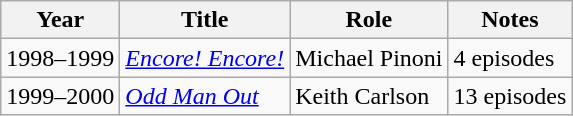<table class="wikitable sortable">
<tr>
<th>Year</th>
<th>Title</th>
<th>Role</th>
<th>Notes</th>
</tr>
<tr>
<td>1998–1999</td>
<td><em><a href='#'>Encore! Encore!</a></em></td>
<td>Michael Pinoni</td>
<td>4 episodes</td>
</tr>
<tr>
<td>1999–2000</td>
<td><a href='#'><em>Odd Man Out</em></a></td>
<td>Keith Carlson</td>
<td>13 episodes</td>
</tr>
</table>
